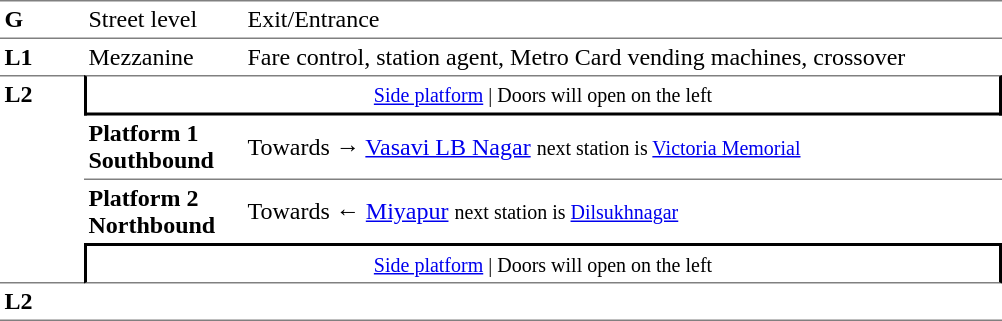<table table border=0 cellspacing=0 cellpadding=3>
<tr>
<td style="border-bottom:solid 1px gray;border-top:solid 1px gray;" width=50 valign=top><strong>G</strong></td>
<td style="border-top:solid 1px gray;border-bottom:solid 1px gray;" width=100 valign=top>Street level</td>
<td style="border-top:solid 1px gray;border-bottom:solid 1px gray;" width=500 valign=top>Exit/Entrance</td>
</tr>
<tr>
<td valign=top><strong>L1</strong></td>
<td valign=top>Mezzanine</td>
<td valign=top>Fare control, station agent, Metro Card vending machines, crossover<br></td>
</tr>
<tr>
<td style="border-top:solid 1px gray;border-bottom:solid 1px gray;" width=50 rowspan=4 valign=top><strong>L2</strong></td>
<td style="border-top:solid 1px gray;border-right:solid 2px black;border-left:solid 2px black;border-bottom:solid 2px black;text-align:center;" colspan=2><small><a href='#'>Side platform</a> | Doors will open on the left </small></td>
</tr>
<tr>
<td style="border-bottom:solid 1px gray;" width=100><span><strong>Platform 1</strong><br><strong>Southbound</strong></span></td>
<td style="border-bottom:solid 1px gray;" width=500>Towards → <a href='#'>Vasavi LB Nagar</a> <small> next station is <a href='#'>Victoria Memorial</a> </small></td>
</tr>
<tr>
<td><span><strong>Platform 2</strong><br><strong>Northbound</strong></span></td>
<td>Towards ← <a href='#'>Miyapur</a> <small>next station is <a href='#'>Dilsukhnagar</a></small></td>
</tr>
<tr>
<td style="border-top:solid 2px black;border-right:solid 2px black;border-left:solid 2px black;border-bottom:solid 1px gray;" colspan=2  align=center><small><a href='#'>Side platform</a> | Doors will open on the left </small></td>
</tr>
<tr>
<td style="border-bottom:solid 1px gray;" width=50 rowspan=2 valign=top><strong>L2</strong></td>
<td style="border-bottom:solid 1px gray;" width=100></td>
<td style="border-bottom:solid 1px gray;" width=500></td>
</tr>
<tr>
</tr>
</table>
